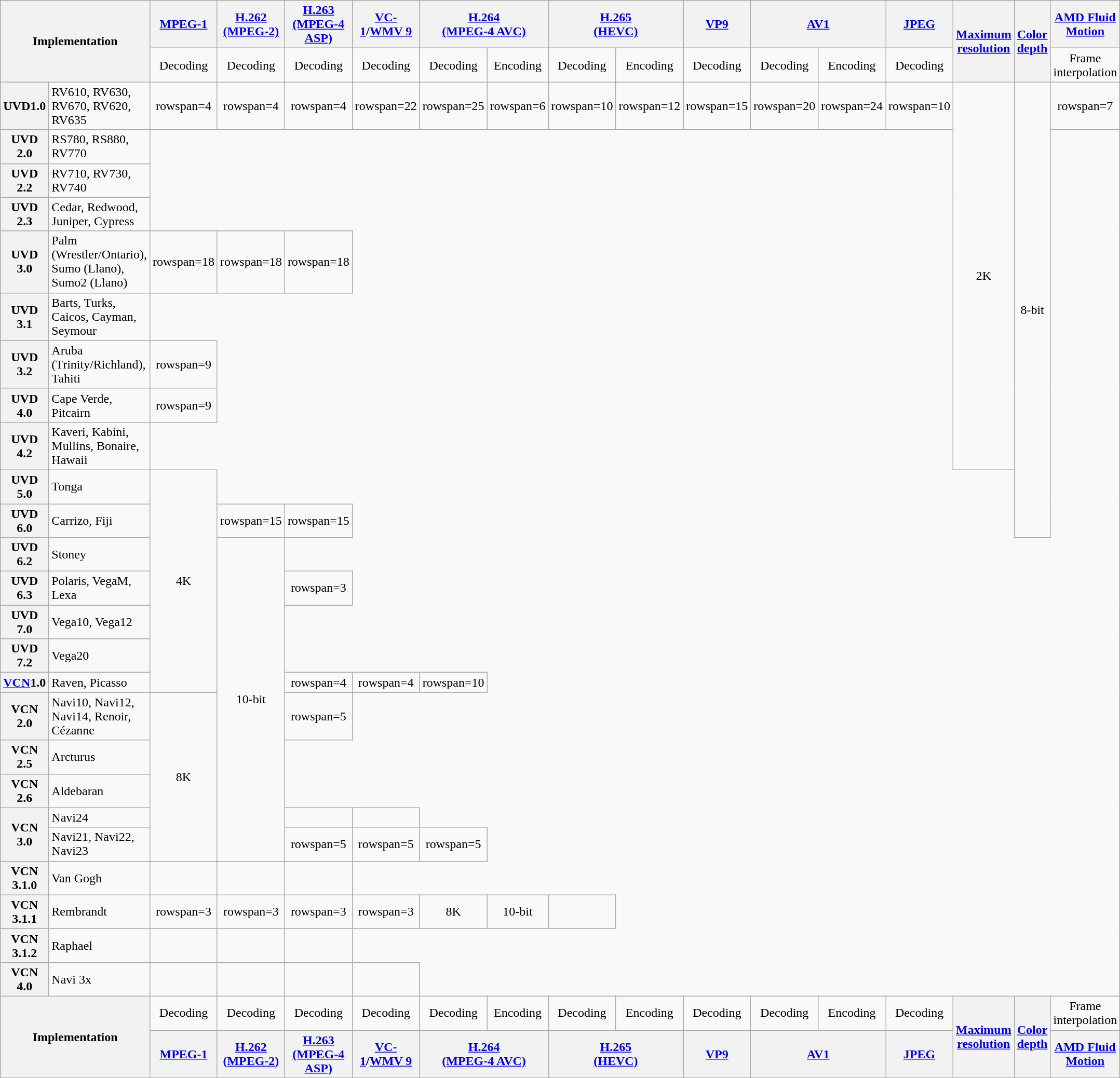<table class="wikitable" style="text-align: center;">
<tr>
<th rowspan=2 colspan=2 style="width: 20%;">Implementation</th>
<th style="width: 5%;"><a href='#'>MPEG-1</a></th>
<th style="width: 5%;"><a href='#'>H.262<br>(MPEG-2)</a></th>
<th style="width: 6%;"><a href='#'>H.263<br>(MPEG-4 ASP)</a></th>
<th style="width: 5%;"><a href='#'>VC-1</a>/<a href='#'>WMV 9</a></th>
<th colspan=2 style="width: 10%;"><a href='#'>H.264<br>(MPEG-4 AVC)</a></th>
<th colspan=2 style="width: 10%;"><a href='#'>H.265<br>(HEVC)</a></th>
<th style="width: 5%;"><a href='#'>VP9</a></th>
<th colspan=2 style="width: 10%;"><a href='#'>AV1</a></th>
<th style="width: 5%;"><a href='#'>JPEG</a></th>
<th rowspan=2 style="width: 5%;"><a href='#'>Maximum resolution</a></th>
<th rowspan=2 style="width: 5%;"><a href='#'>Color depth</a></th>
<th style="width: 5%;"><a href='#'>AMD Fluid Motion</a></th>
</tr>
<tr>
<td>Decoding</td>
<td>Decoding</td>
<td>Decoding</td>
<td>Decoding</td>
<td>Decoding</td>
<td>Encoding</td>
<td>Decoding</td>
<td>Encoding</td>
<td>Decoding</td>
<td>Decoding</td>
<td>Encoding</td>
<td>Decoding</td>
<td>Frame interpolation</td>
</tr>
<tr>
<th style="width: 5%;">UVD1.0</th>
<td style="width: 15%; text-align: left;">RV610, RV630, RV670, RV620, RV635</td>
<td>rowspan=4 </td>
<td>rowspan=4 </td>
<td>rowspan=4 </td>
<td>rowspan=22 </td>
<td>rowspan=25 </td>
<td>rowspan=6 </td>
<td>rowspan=10 </td>
<td>rowspan=12 </td>
<td>rowspan=15 </td>
<td>rowspan=20 </td>
<td>rowspan=24 </td>
<td>rowspan=10 </td>
<td rowspan=9>2K</td>
<td rowspan=11>8-bit</td>
<td>rowspan=7 </td>
</tr>
<tr>
<th>UVD 2.0</th>
<td style="text-align: left;">RS780, RS880, RV770</td>
</tr>
<tr>
<th>UVD 2.2</th>
<td style="text-align: left;">RV710, RV730, RV740</td>
</tr>
<tr>
<th>UVD 2.3</th>
<td style="text-align: left;">Cedar, Redwood, Juniper, Cypress</td>
</tr>
<tr>
<th>UVD 3.0</th>
<td style="text-align: left;">Palm (Wrestler/Ontario), Sumo (Llano), Sumo2 (Llano)</td>
<td>rowspan=18 </td>
<td>rowspan=18 </td>
<td>rowspan=18 </td>
</tr>
<tr>
<th>UVD 3.1</th>
<td style="text-align: left;">Barts, Turks, Caicos, Cayman, Seymour</td>
</tr>
<tr>
<th>UVD 3.2</th>
<td style="text-align: left;">Aruba (Trinity/Richland), Tahiti</td>
<td>rowspan=9 </td>
</tr>
<tr>
<th>UVD 4.0</th>
<td style="text-align: left;">Cape Verde, Pitcairn</td>
<td>rowspan=9 </td>
</tr>
<tr>
<th>UVD 4.2</th>
<td style="text-align: left;">Kaveri, Kabini, Mullins, Bonaire, Hawaii</td>
</tr>
<tr>
<th>UVD 5.0</th>
<td style="text-align: left;">Tonga</td>
<td rowspan=7>4K</td>
</tr>
<tr>
<th>UVD 6.0</th>
<td style="text-align: left;">Carrizo, Fiji</td>
<td>rowspan=15 </td>
<td>rowspan=15 </td>
</tr>
<tr>
<th>UVD 6.2</th>
<td style="text-align: left;">Stoney</td>
<td rowspan=10>10-bit</td>
</tr>
<tr>
<th>UVD 6.3</th>
<td style="text-align: left;">Polaris, VegaM, Lexa</td>
<td>rowspan=3 </td>
</tr>
<tr>
<th>UVD 7.0</th>
<td style="text-align: left;">Vega10, Vega12</td>
</tr>
<tr>
<th>UVD 7.2</th>
<td style="text-align: left;">Vega20</td>
</tr>
<tr>
<th><a href='#'>VCN</a>1.0</th>
<td style="text-align: left;">Raven, Picasso</td>
<td>rowspan=4 </td>
<td>rowspan=4 </td>
<td>rowspan=10 </td>
</tr>
<tr>
<th>VCN 2.0</th>
<td style="text-align: left;">Navi10, Navi12, Navi14, Renoir, Cézanne</td>
<td rowspan=5>8K</td>
<td>rowspan=5 </td>
</tr>
<tr>
<th>VCN 2.5</th>
<td style="text-align: left;">Arcturus</td>
</tr>
<tr>
<th>VCN 2.6</th>
<td style="text-align: left;">Aldebaran</td>
</tr>
<tr>
<th rowspan="2">VCN 3.0</th>
<td style="text-align: left;">Navi24</td>
<td></td>
<td></td>
</tr>
<tr>
<td style="text-align: left;">Navi21, Navi22, Navi23</td>
<td>rowspan=5 </td>
<td>rowspan=5 </td>
<td>rowspan=5 </td>
</tr>
<tr>
<th>VCN 3.1.0</th>
<td style="text-align: left;">Van Gogh</td>
<td></td>
<td></td>
<td></td>
</tr>
<tr>
<th>VCN 3.1.1</th>
<td style="text-align: left;">Rembrandt</td>
<td>rowspan=3 </td>
<td>rowspan=3 </td>
<td>rowspan=3 </td>
<td>rowspan=3 </td>
<td>8K</td>
<td>10-bit</td>
<td></td>
</tr>
<tr>
<th>VCN 3.1.2</th>
<td style="text-align: left;">Raphael</td>
<td></td>
<td></td>
<td></td>
</tr>
<tr>
<th>VCN 4.0</th>
<td style="text-align: left;">Navi 3x</td>
<td></td>
<td></td>
<td></td>
<td></td>
</tr>
<tr>
<th rowspan=2 colspan=2 style="width: 50%;">Implementation</th>
<td>Decoding</td>
<td>Decoding</td>
<td>Decoding</td>
<td>Decoding</td>
<td>Decoding</td>
<td>Encoding</td>
<td>Decoding</td>
<td>Encoding</td>
<td>Decoding</td>
<td>Decoding</td>
<td>Encoding</td>
<td>Decoding</td>
<th rowspan=2><a href='#'>Maximum resolution</a></th>
<th rowspan=2><a href='#'>Color depth</a></th>
<td>Frame interpolation</td>
</tr>
<tr>
<th><a href='#'>MPEG-1</a></th>
<th><a href='#'>H.262<br>(MPEG-2)</a></th>
<th><a href='#'>H.263<br>(MPEG-4 ASP)</a></th>
<th><a href='#'>VC-1</a>/<a href='#'>WMV 9</a></th>
<th colspan=2><a href='#'>H.264<br>(MPEG-4 AVC)</a></th>
<th colspan=2><a href='#'>H.265<br>(HEVC)</a></th>
<th><a href='#'>VP9</a></th>
<th colspan=2><a href='#'>AV1</a></th>
<th><a href='#'>JPEG</a></th>
<th><a href='#'>AMD Fluid Motion</a></th>
</tr>
</table>
